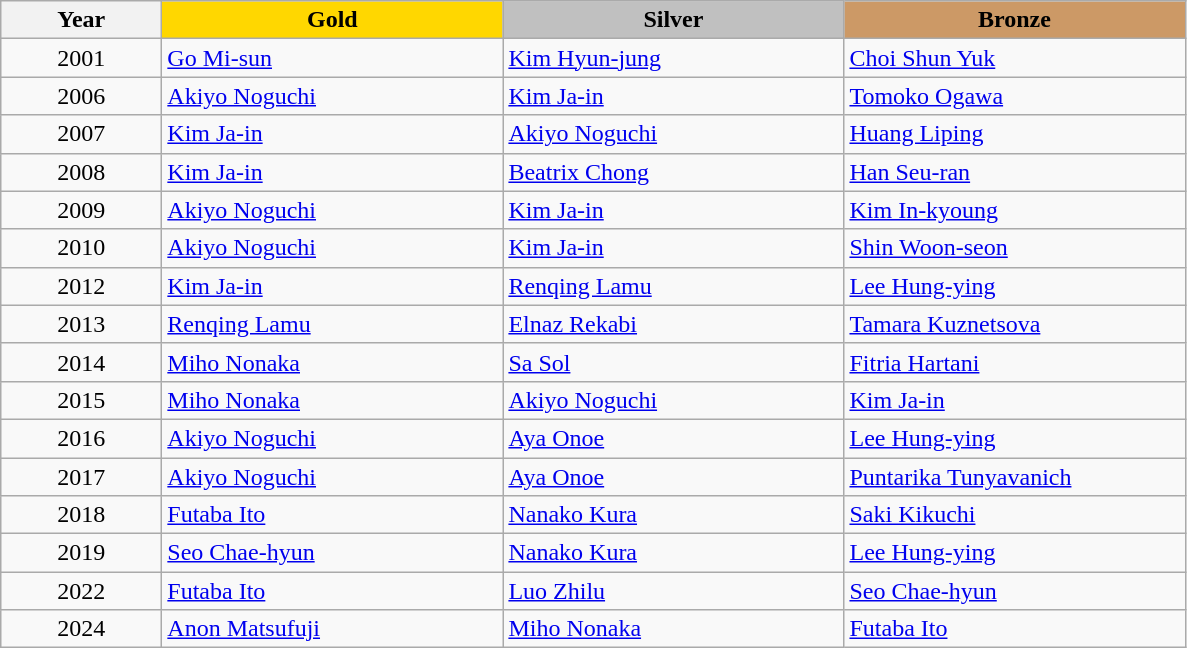<table class="wikitable">
<tr>
<th width="100">Year</th>
<th width="220" style="background:gold;">Gold</th>
<th width="220" style="background:silver;">Silver</th>
<th width="220" style="background:#CC9966;">Bronze</th>
</tr>
<tr>
<td align="center">2001</td>
<td> <a href='#'>Go Mi-sun</a></td>
<td> <a href='#'>Kim Hyun-jung</a></td>
<td> <a href='#'>Choi Shun Yuk</a></td>
</tr>
<tr>
<td align="center">2006</td>
<td> <a href='#'>Akiyo Noguchi</a></td>
<td> <a href='#'>Kim Ja-in</a></td>
<td> <a href='#'>Tomoko Ogawa</a></td>
</tr>
<tr>
<td align="center">2007</td>
<td> <a href='#'>Kim Ja-in</a></td>
<td> <a href='#'>Akiyo Noguchi</a></td>
<td> <a href='#'>Huang Liping</a></td>
</tr>
<tr>
<td align="center">2008</td>
<td> <a href='#'>Kim Ja-in</a></td>
<td> <a href='#'>Beatrix Chong</a></td>
<td> <a href='#'>Han Seu-ran</a></td>
</tr>
<tr>
<td align="center">2009</td>
<td> <a href='#'>Akiyo Noguchi</a></td>
<td> <a href='#'>Kim Ja-in</a></td>
<td> <a href='#'>Kim In-kyoung</a></td>
</tr>
<tr>
<td align="center">2010</td>
<td> <a href='#'>Akiyo Noguchi</a></td>
<td> <a href='#'>Kim Ja-in</a></td>
<td> <a href='#'>Shin Woon-seon</a></td>
</tr>
<tr>
<td align="center">2012</td>
<td> <a href='#'>Kim Ja-in</a></td>
<td> <a href='#'>Renqing Lamu</a></td>
<td> <a href='#'>Lee Hung-ying</a></td>
</tr>
<tr>
<td align="center">2013</td>
<td> <a href='#'>Renqing Lamu</a></td>
<td> <a href='#'>Elnaz Rekabi</a></td>
<td> <a href='#'>Tamara Kuznetsova</a></td>
</tr>
<tr>
<td align="center">2014</td>
<td> <a href='#'>Miho Nonaka</a></td>
<td> <a href='#'>Sa Sol</a></td>
<td> <a href='#'>Fitria Hartani</a></td>
</tr>
<tr>
<td align="center">2015</td>
<td> <a href='#'>Miho Nonaka</a></td>
<td> <a href='#'>Akiyo Noguchi</a></td>
<td> <a href='#'>Kim Ja-in</a></td>
</tr>
<tr>
<td align="center">2016</td>
<td> <a href='#'>Akiyo Noguchi</a></td>
<td> <a href='#'>Aya Onoe</a></td>
<td> <a href='#'>Lee Hung-ying</a></td>
</tr>
<tr>
<td align="center">2017</td>
<td> <a href='#'>Akiyo Noguchi</a></td>
<td> <a href='#'>Aya Onoe</a></td>
<td> <a href='#'>Puntarika Tunyavanich</a></td>
</tr>
<tr>
<td align="center">2018</td>
<td> <a href='#'>Futaba Ito</a></td>
<td> <a href='#'>Nanako Kura</a></td>
<td> <a href='#'>Saki Kikuchi</a></td>
</tr>
<tr>
<td align="center">2019</td>
<td> <a href='#'>Seo Chae-hyun</a></td>
<td> <a href='#'>Nanako Kura</a></td>
<td> <a href='#'>Lee Hung-ying</a></td>
</tr>
<tr>
<td align="center">2022</td>
<td> <a href='#'>Futaba Ito</a></td>
<td> <a href='#'>Luo Zhilu</a></td>
<td> <a href='#'>Seo Chae-hyun</a></td>
</tr>
<tr>
<td align="center">2024</td>
<td> <a href='#'>Anon Matsufuji</a></td>
<td> <a href='#'>Miho Nonaka</a></td>
<td> <a href='#'>Futaba Ito</a></td>
</tr>
</table>
